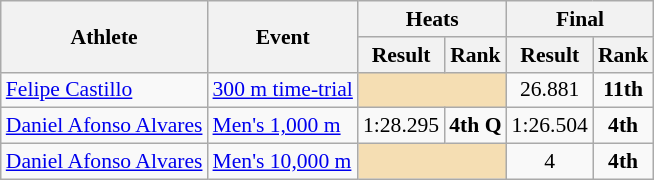<table class=wikitable style="font-size:90%">
<tr>
<th rowspan="2">Athlete</th>
<th rowspan="2">Event</th>
<th colspan="2">Heats</th>
<th colspan="2">Final</th>
</tr>
<tr>
<th>Result</th>
<th>Rank</th>
<th>Result</th>
<th>Rank</th>
</tr>
<tr>
<td><a href='#'>Felipe Castillo</a></td>
<td><a href='#'>300 m time-trial</a></td>
<td colspan="2" style="background:wheat;"></td>
<td align=center>26.881</td>
<td align=center><strong>11th</strong></td>
</tr>
<tr>
<td><a href='#'>Daniel Afonso Alvares</a></td>
<td><a href='#'>Men's 1,000 m</a></td>
<td align=center>1:28.295</td>
<td align=center><strong>4th Q</strong></td>
<td align=center>1:26.504</td>
<td align=center><strong>4th</strong></td>
</tr>
<tr>
<td><a href='#'>Daniel Afonso Alvares</a></td>
<td><a href='#'>Men's 10,000 m</a></td>
<td colspan="2" style="background:wheat;"></td>
<td align=center>4</td>
<td align=center><strong>4th</strong></td>
</tr>
</table>
